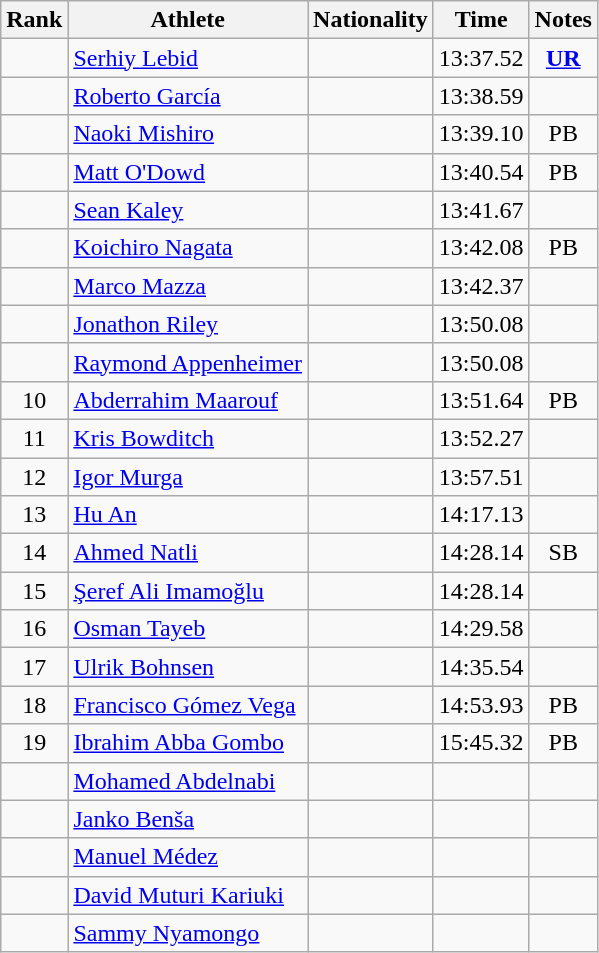<table class="wikitable sortable" style="text-align:center">
<tr>
<th>Rank</th>
<th>Athlete</th>
<th>Nationality</th>
<th>Time</th>
<th>Notes</th>
</tr>
<tr>
<td></td>
<td align=left><a href='#'>Serhiy Lebid</a></td>
<td align=left></td>
<td>13:37.52</td>
<td><strong><a href='#'>UR</a></strong></td>
</tr>
<tr>
<td></td>
<td align=left><a href='#'>Roberto García</a></td>
<td align=left></td>
<td>13:38.59</td>
<td></td>
</tr>
<tr>
<td></td>
<td align=left><a href='#'>Naoki Mishiro</a></td>
<td align=left></td>
<td>13:39.10</td>
<td>PB</td>
</tr>
<tr>
<td></td>
<td align=left><a href='#'>Matt O'Dowd</a></td>
<td align=left></td>
<td>13:40.54</td>
<td>PB</td>
</tr>
<tr>
<td></td>
<td align=left><a href='#'>Sean Kaley</a></td>
<td align=left></td>
<td>13:41.67</td>
<td></td>
</tr>
<tr>
<td></td>
<td align=left><a href='#'>Koichiro Nagata</a></td>
<td align=left></td>
<td>13:42.08</td>
<td>PB</td>
</tr>
<tr>
<td></td>
<td align=left><a href='#'>Marco Mazza</a></td>
<td align=left></td>
<td>13:42.37</td>
<td></td>
</tr>
<tr>
<td></td>
<td align=left><a href='#'>Jonathon Riley</a></td>
<td align=left></td>
<td>13:50.08</td>
<td></td>
</tr>
<tr>
<td></td>
<td align=left><a href='#'>Raymond Appenheimer</a></td>
<td align=left></td>
<td>13:50.08</td>
<td></td>
</tr>
<tr>
<td>10</td>
<td align=left><a href='#'>Abderrahim Maarouf</a></td>
<td align=left></td>
<td>13:51.64</td>
<td>PB</td>
</tr>
<tr>
<td>11</td>
<td align=left><a href='#'>Kris Bowditch</a></td>
<td align=left></td>
<td>13:52.27</td>
<td></td>
</tr>
<tr>
<td>12</td>
<td align=left><a href='#'>Igor Murga</a></td>
<td align=left></td>
<td>13:57.51</td>
<td></td>
</tr>
<tr>
<td>13</td>
<td align=left><a href='#'>Hu An</a></td>
<td align=left></td>
<td>14:17.13</td>
<td></td>
</tr>
<tr>
<td>14</td>
<td align=left><a href='#'>Ahmed Natli</a></td>
<td align=left></td>
<td>14:28.14</td>
<td>SB</td>
</tr>
<tr>
<td>15</td>
<td align=left><a href='#'>Şeref Ali Imamoğlu</a></td>
<td align=left></td>
<td>14:28.14</td>
<td></td>
</tr>
<tr>
<td>16</td>
<td align=left><a href='#'>Osman Tayeb</a></td>
<td align=left></td>
<td>14:29.58</td>
<td></td>
</tr>
<tr>
<td>17</td>
<td align=left><a href='#'>Ulrik Bohnsen</a></td>
<td align=left></td>
<td>14:35.54</td>
<td></td>
</tr>
<tr>
<td>18</td>
<td align=left><a href='#'>Francisco Gómez Vega</a></td>
<td align=left></td>
<td>14:53.93</td>
<td>PB</td>
</tr>
<tr>
<td>19</td>
<td align=left><a href='#'>Ibrahim Abba Gombo</a></td>
<td align=left></td>
<td>15:45.32</td>
<td>PB</td>
</tr>
<tr>
<td></td>
<td align=left><a href='#'>Mohamed Abdelnabi</a></td>
<td align=left></td>
<td></td>
<td></td>
</tr>
<tr>
<td></td>
<td align=left><a href='#'>Janko Benša</a></td>
<td align=left></td>
<td></td>
<td></td>
</tr>
<tr>
<td></td>
<td align=left><a href='#'>Manuel Médez</a></td>
<td align=left></td>
<td></td>
<td></td>
</tr>
<tr>
<td></td>
<td align=left><a href='#'>David Muturi Kariuki</a></td>
<td align=left></td>
<td></td>
<td></td>
</tr>
<tr>
<td></td>
<td align=left><a href='#'>Sammy Nyamongo</a></td>
<td align=left></td>
<td></td>
<td></td>
</tr>
</table>
